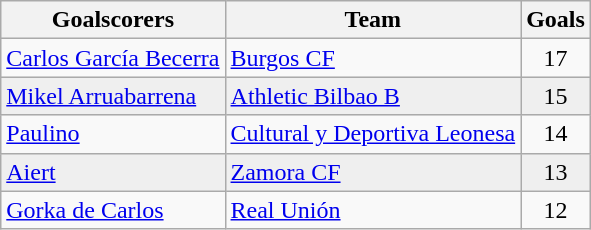<table class="wikitable sortable">
<tr>
<th>Goalscorers</th>
<th>Team</th>
<th>Goals</th>
</tr>
<tr>
<td> <a href='#'>Carlos García Becerra</a></td>
<td><a href='#'>Burgos CF</a></td>
<td align=center>17</td>
</tr>
<tr style="background:#efefef;">
<td> <a href='#'>Mikel Arruabarrena</a></td>
<td><a href='#'>Athletic Bilbao B</a></td>
<td align=center>15</td>
</tr>
<tr>
<td> <a href='#'>Paulino</a></td>
<td><a href='#'>Cultural y Deportiva Leonesa</a></td>
<td align=center>14</td>
</tr>
<tr style="background:#efefef;">
<td> <a href='#'>Aiert</a></td>
<td><a href='#'>Zamora CF</a></td>
<td align=center>13</td>
</tr>
<tr>
<td> <a href='#'>Gorka de Carlos</a></td>
<td><a href='#'>Real Unión</a></td>
<td align=center>12</td>
</tr>
</table>
